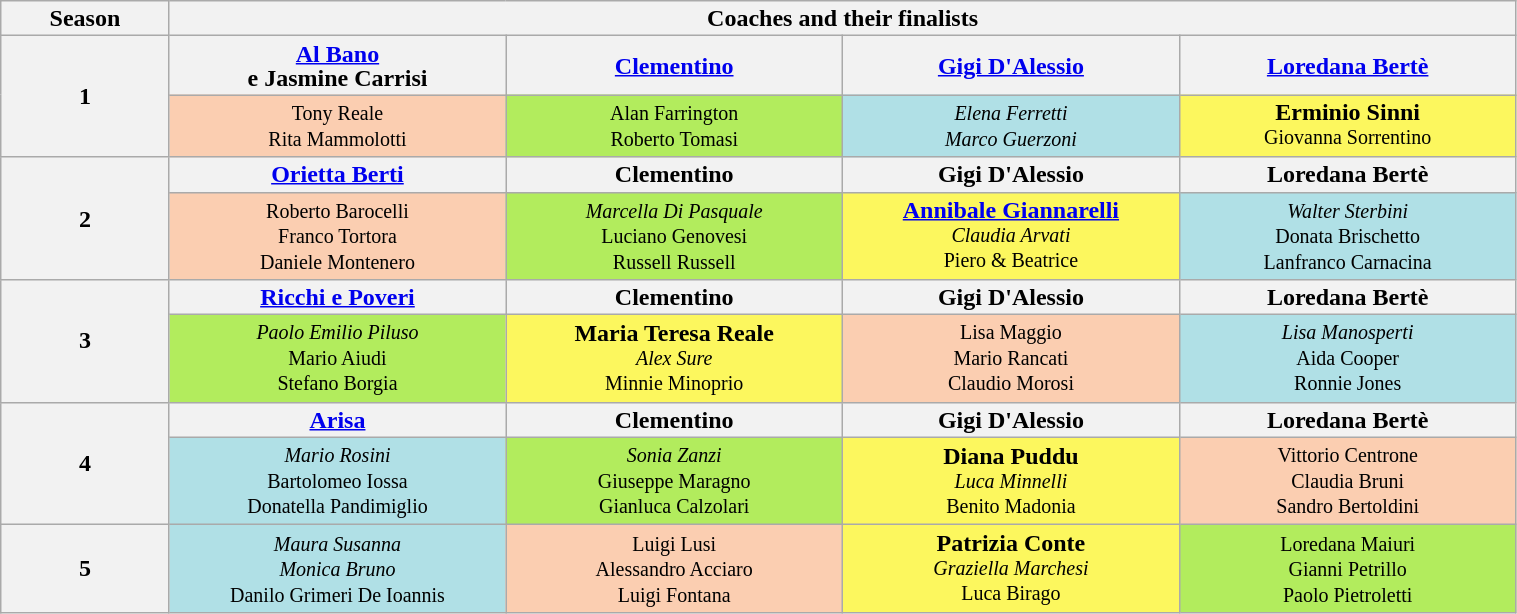<table class="wikitable" style="text-align:center; line-height:16px; width:80%">
<tr>
<th style="width:10%">Season</th>
<th style="width:80%" colspan="4">Coaches and their finalists</th>
</tr>
<tr>
<th rowspan="2">1</th>
<th style="width:20%" scope="col"><a href='#'>Al Bano</a> <br> e Jasmine Carrisi</th>
<th style="width:20%" scope="col"><a href='#'>Clementino</a></th>
<th style="width:20%" scope="col"><a href='#'>Gigi D'Alessio</a></th>
<th style="width:20%" scope="col"><a href='#'>Loredana Bertè</a></th>
</tr>
<tr>
<td style="background:#FBCEB1"><small>Tony Reale<br>Rita Mammolotti</small></td>
<td style="background:#B2EC5D"><small>Alan Farrington<br>Roberto Tomasi</small></td>
<td style="background:#B0E0E6"><small><em>Elena Ferretti</em><br><em>Marco Guerzoni</em></small></td>
<td style="background:#FCF75E"><strong>Erminio Sinni</strong><br><small>Giovanna Sorrentino</small></td>
</tr>
<tr>
<th rowspan=2>2</th>
<th scope="col"><a href='#'>Orietta Berti</a></th>
<th style="width:20%" scope="col">Clementino</th>
<th style="width:20%" scope="col">Gigi D'Alessio</th>
<th style="width:20%" scope="col">Loredana Bertè</th>
</tr>
<tr>
<td style="background:#FBCEB1"><small>Roberto Barocelli<br>Franco Tortora<br>Daniele Montenero</small></td>
<td rowspan="1" style="background:#B2EC5D"><small><em>Marcella Di Pasquale</em><br>Luciano Genovesi<br>Russell Russell</small></td>
<td rowspan="1" style="background:#FCF75E"><strong><a href='#'>Annibale Giannarelli</a></strong><br><small><em>Claudia Arvati</em><br>Piero & Beatrice</small></td>
<td rowspan="1" style="background:#B0E0E6"><small><em>Walter Sterbini</em><br>Donata Brischetto<br>Lanfranco Carnacina</small></td>
</tr>
<tr>
<th rowspan=2>3</th>
<th scope="col"><a href='#'>Ricchi e Poveri</a></th>
<th style="width:20%" scope="col">Clementino</th>
<th style="width:20%" scope="col">Gigi D'Alessio</th>
<th style="width:20%" scope="col">Loredana Bertè</th>
</tr>
<tr>
<td style="background:#B2EC5D"><small><em>Paolo Emilio Piluso</em><br>Mario Aiudi<br>Stefano Borgia</small></td>
<td rowspan=1 style="background:#FCF75E"><strong>Maria Teresa Reale</strong><br><small><em>Alex Sure</em><br>Minnie Minoprio</small></td>
<td rowspan=1 style="background:#FBCEB1"><small>Lisa Maggio<br>Mario Rancati<br>Claudio Morosi</small></td>
<td rowspan=1 style="background:#B0E0E6"><small><em>Lisa Manosperti</em><br>Aida Cooper<br>Ronnie Jones</small></td>
</tr>
<tr>
<th rowspan=2>4</th>
<th style="width:20%" scope="col"><a href='#'>Arisa</a></th>
<th style="width:20%" scope="col">Clementino</th>
<th style="width:20%" scope="col">Gigi D'Alessio</th>
<th style="width:20%" scope="col">Loredana Bertè</th>
</tr>
<tr>
<td rowspan=1 style="background:#B0E0E6"><small><em>Mario Rosini</em><br>Bartolomeo Iossa<br>Donatella Pandimiglio</small></td>
<td style="background:#B2EC5D"><small><em>Sonia Zanzi</em><br>Giuseppe Maragno<br>Gianluca Calzolari</small></td>
<td rowspan=1 style="background:#FCF75E"><strong>Diana Puddu</strong><br><small><em>Luca Minnelli</em><br>Benito Madonia</small></td>
<td rowspan=1 style="background:#FBCEB1"><small>Vittorio Centrone<br>Claudia Bruni<br>Sandro Bertoldini</small></td>
</tr>
<tr>
<th>5</th>
<td rowspan=1 style="background:#B0E0E6"><small><em>Maura Susanna</em><br><em>Monica Bruno</em><br>Danilo Grimeri De Ioannis</small></td>
<td rowspan=1 style="background:#FBCEB1"><small>Luigi Lusi<br>Alessandro Acciaro<br>Luigi Fontana</small></td>
<td rowspan=1 style="background:#FCF75E"><strong>Patrizia Conte</strong><br><small><em>Graziella Marchesi</em><br>Luca Birago<br></small></td>
<td style="background:#B2EC5D"><small>Loredana Maiuri<br>Gianni Petrillo<br>Paolo Pietroletti</small></td>
</tr>
</table>
